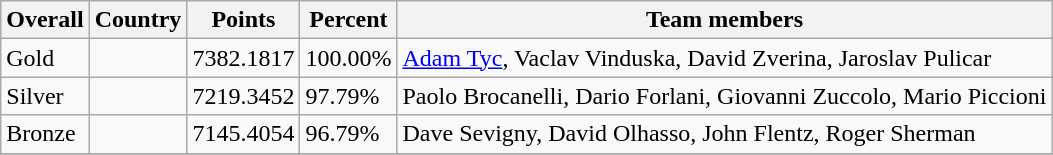<table class="wikitable sortable" style="text-align: left;">
<tr>
<th>Overall</th>
<th>Country</th>
<th>Points</th>
<th>Percent</th>
<th>Team members</th>
</tr>
<tr>
<td> Gold</td>
<td></td>
<td>7382.1817</td>
<td>100.00%</td>
<td><a href='#'>Adam Tyc</a>, Vaclav Vinduska, David Zverina, Jaroslav Pulicar</td>
</tr>
<tr>
<td> Silver</td>
<td></td>
<td>7219.3452</td>
<td>97.79%</td>
<td>Paolo Brocanelli, Dario Forlani, Giovanni Zuccolo, Mario Piccioni</td>
</tr>
<tr>
<td> Bronze</td>
<td></td>
<td>7145.4054</td>
<td>96.79%</td>
<td>Dave Sevigny, David Olhasso, John Flentz, Roger Sherman</td>
</tr>
<tr>
</tr>
</table>
